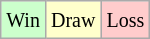<table class="wikitable">
<tr>
<td style="background-color: #CCFFCC;"><small>Win</small></td>
<td style="background-color: #FFFFCC;"><small>Draw</small></td>
<td style="background-color: #FFCCCC;"><small>Loss</small></td>
</tr>
</table>
